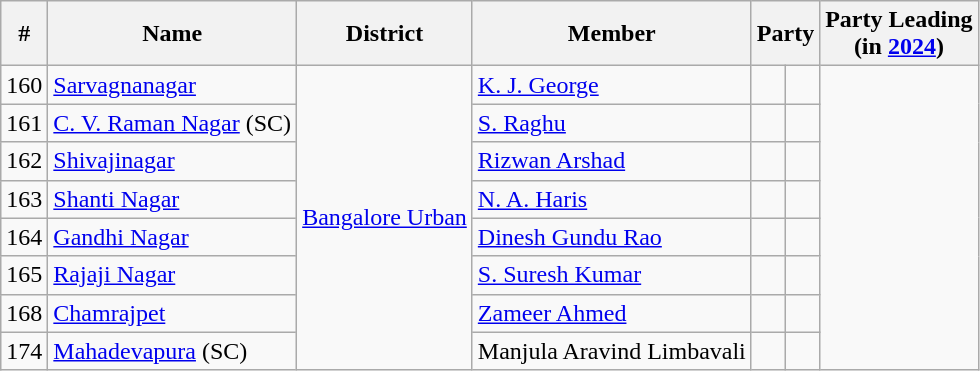<table class="wikitable">
<tr>
<th>#</th>
<th>Name</th>
<th>District</th>
<th>Member</th>
<th colspan=2>Party</th>
<th colspan="2">Party Leading<br>(in <a href='#'>2024</a>)</th>
</tr>
<tr>
<td>160</td>
<td><a href='#'>Sarvagnanagar</a></td>
<td rowspan="8"><a href='#'>Bangalore Urban</a></td>
<td><a href='#'>K. J. George</a></td>
<td></td>
<td></td>
</tr>
<tr>
<td>161</td>
<td><a href='#'>C. V. Raman Nagar</a> (SC)</td>
<td><a href='#'>S. Raghu</a></td>
<td></td>
<td></td>
</tr>
<tr>
<td>162</td>
<td><a href='#'>Shivajinagar</a></td>
<td><a href='#'>Rizwan Arshad</a></td>
<td></td>
<td></td>
</tr>
<tr>
<td>163</td>
<td><a href='#'>Shanti Nagar</a></td>
<td><a href='#'>N. A. Haris</a></td>
<td></td>
<td></td>
</tr>
<tr>
<td>164</td>
<td><a href='#'>Gandhi Nagar</a></td>
<td><a href='#'>Dinesh Gundu Rao</a></td>
<td></td>
<td></td>
</tr>
<tr>
<td>165</td>
<td><a href='#'>Rajaji Nagar</a></td>
<td><a href='#'>S. Suresh Kumar</a></td>
<td></td>
<td></td>
</tr>
<tr>
<td>168</td>
<td><a href='#'>Chamrajpet</a></td>
<td><a href='#'>Zameer Ahmed</a></td>
<td></td>
<td></td>
</tr>
<tr>
<td>174</td>
<td><a href='#'>Mahadevapura</a> (SC)</td>
<td>Manjula Aravind Limbavali</td>
<td></td>
<td></td>
</tr>
</table>
